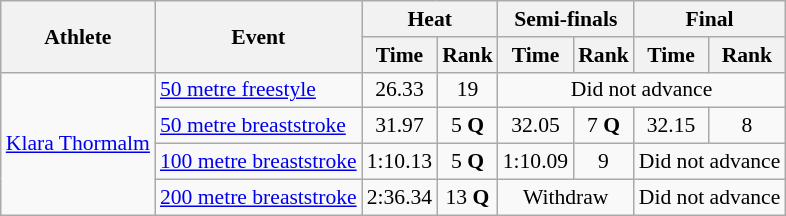<table class="wikitable" style="font-size:90%; text-align:center">
<tr>
<th rowspan="2">Athlete</th>
<th rowspan="2">Event</th>
<th colspan="2">Heat</th>
<th colspan="2">Semi-finals</th>
<th colspan="2">Final</th>
</tr>
<tr>
<th>Time</th>
<th>Rank</th>
<th>Time</th>
<th>Rank</th>
<th>Time</th>
<th>Rank</th>
</tr>
<tr>
<td align="left" rowspan=4><a href='#'>Klara Thormalm</a></td>
<td align="left"><a href='#'>50 metre freestyle</a></td>
<td>26.33</td>
<td>19</td>
<td colspan=4>Did not advance</td>
</tr>
<tr>
<td align="left"><a href='#'>50 metre breaststroke</a></td>
<td>31.97</td>
<td>5 <strong>Q</strong></td>
<td>32.05</td>
<td>7 <strong>Q</strong></td>
<td>32.15</td>
<td>8</td>
</tr>
<tr>
<td align="left"><a href='#'>100 metre breaststroke</a></td>
<td>1:10.13</td>
<td>5 <strong>Q</strong></td>
<td>1:10.09</td>
<td>9</td>
<td colspan=2>Did not advance</td>
</tr>
<tr>
<td align="left"><a href='#'>200 metre breaststroke</a></td>
<td>2:36.34</td>
<td>13 <strong>Q</strong></td>
<td colspan=2>Withdraw</td>
<td colspan=2>Did not advance</td>
</tr>
</table>
